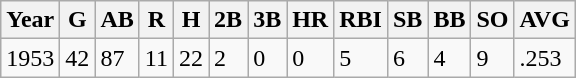<table class="wikitable">
<tr>
<th><strong>Year</strong></th>
<th><strong>G</strong></th>
<th><strong>AB</strong></th>
<th><strong>R</strong></th>
<th><strong>H</strong></th>
<th><strong>2B</strong></th>
<th><strong>3B</strong></th>
<th><strong>HR</strong></th>
<th><strong>RBI</strong></th>
<th><strong>SB</strong></th>
<th><strong>BB</strong></th>
<th><strong>SO</strong></th>
<th><strong>AVG</strong></th>
</tr>
<tr>
<td>1953</td>
<td>42</td>
<td>87</td>
<td>11</td>
<td>22</td>
<td>2</td>
<td>0</td>
<td>0</td>
<td>5</td>
<td>6</td>
<td>4</td>
<td>9</td>
<td>.253</td>
</tr>
</table>
